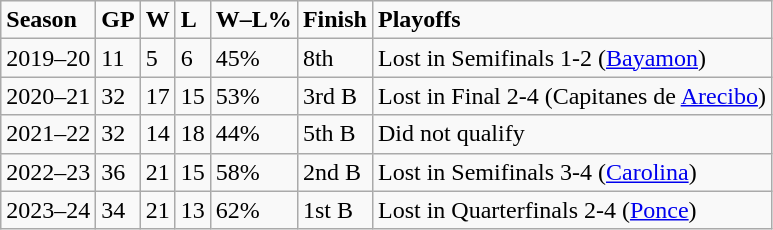<table class="wikitable">
<tr>
<td><strong>Season</strong></td>
<td><strong>GP</strong></td>
<td><strong>W</strong></td>
<td><strong>L</strong></td>
<td><strong>W–L%</strong></td>
<td><strong>Finish</strong></td>
<td><strong>Playoffs</strong></td>
</tr>
<tr>
<td>2019–20</td>
<td>11</td>
<td>5</td>
<td>6</td>
<td>45%</td>
<td>8th</td>
<td>Lost in Semifinals 1-2 (<a href='#'>Bayamon</a>)</td>
</tr>
<tr>
<td>2020–21</td>
<td>32</td>
<td>17</td>
<td>15</td>
<td>53%</td>
<td>3rd B</td>
<td>Lost in Final 2-4 (Capitanes de <a href='#'>Arecibo</a>)</td>
</tr>
<tr>
<td>2021–22</td>
<td>32</td>
<td>14</td>
<td>18</td>
<td>44%</td>
<td>5th B</td>
<td>Did not qualify</td>
</tr>
<tr>
<td>2022–23</td>
<td>36</td>
<td>21</td>
<td>15</td>
<td>58%</td>
<td>2nd B</td>
<td>Lost in Semifinals 3-4 (<a href='#'>Carolina</a>)</td>
</tr>
<tr>
<td>2023–24</td>
<td>34</td>
<td>21</td>
<td>13</td>
<td>62%</td>
<td>1st B</td>
<td>Lost in Quarterfinals 2-4 (<a href='#'>Ponce</a>)</td>
</tr>
</table>
